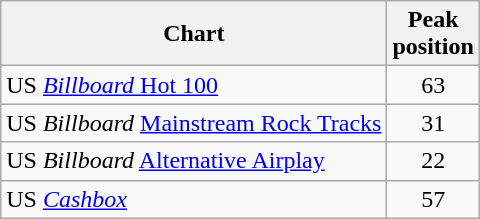<table class="wikitable">
<tr>
<th>Chart</th>
<th>Peak<br>position</th>
</tr>
<tr>
<td align="left">US <a href='#'><em>Billboard</em> Hot 100</a></td>
<td align="center">63</td>
</tr>
<tr>
<td align="left">US <em>Billboard</em> <a href='#'>Mainstream Rock Tracks</a></td>
<td align="center">31</td>
</tr>
<tr>
<td align="left">US <em>Billboard</em> <a href='#'>Alternative Airplay</a></td>
<td align="center">22</td>
</tr>
<tr>
<td>US <em><a href='#'>Cashbox</a></em></td>
<td style="text-align:center;">57</td>
</tr>
</table>
